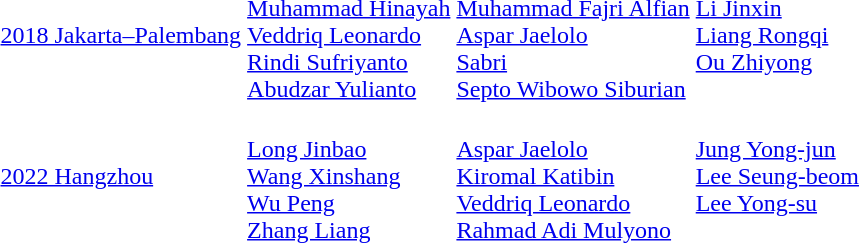<table>
<tr>
<td><a href='#'>2018 Jakarta–Palembang</a></td>
<td><br><a href='#'>Muhammad Hinayah</a><br><a href='#'>Veddriq Leonardo</a><br><a href='#'>Rindi Sufriyanto</a><br><a href='#'>Abudzar Yulianto</a></td>
<td><br><a href='#'>Muhammad Fajri Alfian</a><br><a href='#'>Aspar Jaelolo</a><br><a href='#'>Sabri</a><br><a href='#'>Septo Wibowo Siburian</a></td>
<td valign=top><br><a href='#'>Li Jinxin</a><br><a href='#'>Liang Rongqi</a><br><a href='#'>Ou Zhiyong</a></td>
</tr>
<tr>
<td><a href='#'>2022 Hangzhou</a></td>
<td><br><a href='#'>Long Jinbao</a><br><a href='#'>Wang Xinshang</a><br><a href='#'>Wu Peng</a><br><a href='#'>Zhang Liang</a></td>
<td><br><a href='#'>Aspar Jaelolo</a><br><a href='#'>Kiromal Katibin</a><br><a href='#'>Veddriq Leonardo</a><br><a href='#'>Rahmad Adi Mulyono</a></td>
<td valign=top><br><a href='#'>Jung Yong-jun</a><br><a href='#'>Lee Seung-beom</a><br><a href='#'>Lee Yong-su</a></td>
</tr>
</table>
